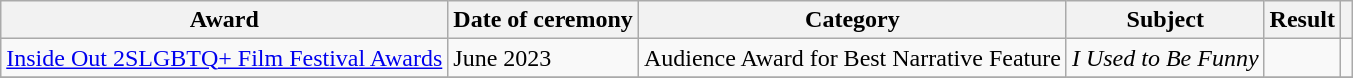<table class="wikitable sortable">
<tr>
<th scope="col">Award</th>
<th scope="col">Date of ceremony</th>
<th scope="col">Category</th>
<th scope="col">Subject</th>
<th scope="col">Result</th>
<th scope="col" class="unsortable"></th>
</tr>
<tr>
<td><a href='#'>Inside Out 2SLGBTQ+ Film Festival Awards</a></td>
<td>June 2023</td>
<td>Audience Award for Best Narrative Feature</td>
<td><em>I Used to Be Funny</em></td>
<td></td>
<td style="text-align:center;"></td>
</tr>
<tr>
</tr>
</table>
